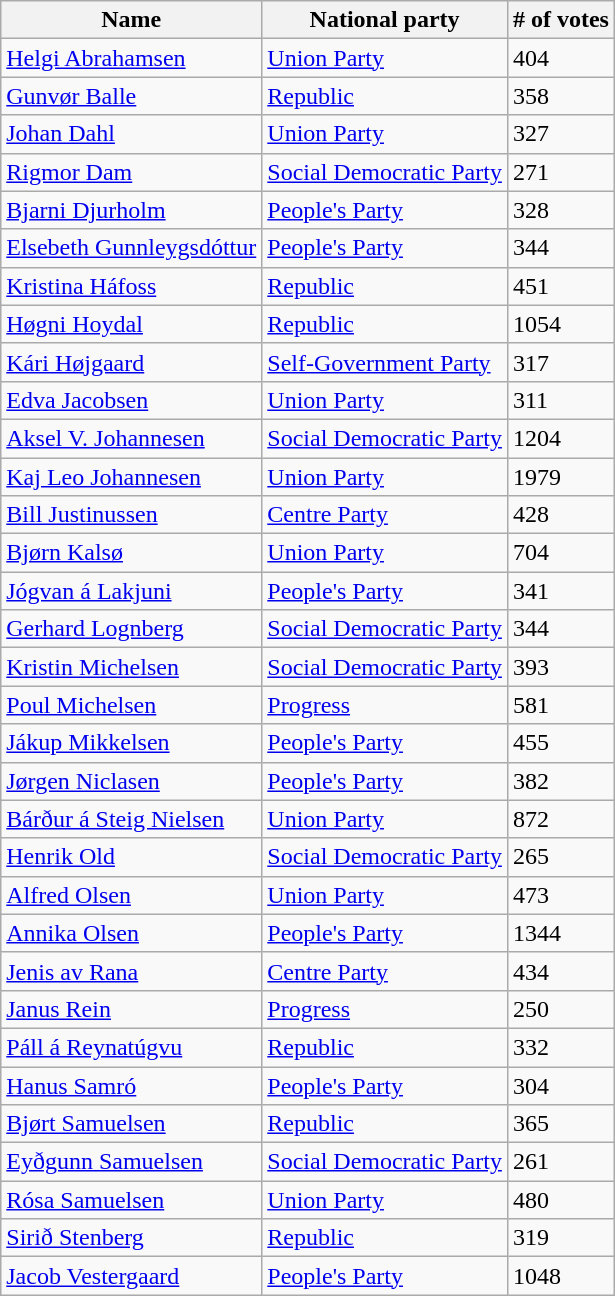<table class="sortable wikitable">
<tr>
<th>Name</th>
<th>National party</th>
<th># of votes</th>
</tr>
<tr>
<td><a href='#'>Helgi Abrahamsen</a></td>
<td> <a href='#'>Union Party</a></td>
<td>404</td>
</tr>
<tr>
<td><a href='#'>Gunvør Balle</a></td>
<td> <a href='#'>Republic</a></td>
<td>358</td>
</tr>
<tr>
<td><a href='#'>Johan Dahl</a></td>
<td> <a href='#'>Union Party</a></td>
<td>327</td>
</tr>
<tr>
<td><a href='#'>Rigmor Dam</a></td>
<td> <a href='#'>Social Democratic Party</a></td>
<td>271</td>
</tr>
<tr>
<td><a href='#'>Bjarni Djurholm</a></td>
<td> <a href='#'>People's Party</a></td>
<td>328</td>
</tr>
<tr>
<td><a href='#'>Elsebeth Gunnleygsdóttur</a></td>
<td> <a href='#'>People's Party</a></td>
<td>344</td>
</tr>
<tr>
<td><a href='#'>Kristina Háfoss</a></td>
<td> <a href='#'>Republic</a></td>
<td>451</td>
</tr>
<tr>
<td><a href='#'>Høgni Hoydal</a></td>
<td> <a href='#'>Republic</a></td>
<td>1054</td>
</tr>
<tr>
<td><a href='#'>Kári Højgaard</a></td>
<td> <a href='#'>Self-Government Party</a></td>
<td>317</td>
</tr>
<tr>
<td><a href='#'>Edva Jacobsen</a></td>
<td> <a href='#'>Union Party</a></td>
<td>311</td>
</tr>
<tr>
<td><a href='#'>Aksel V. Johannesen</a></td>
<td> <a href='#'>Social Democratic Party</a></td>
<td>1204</td>
</tr>
<tr>
<td><a href='#'>Kaj Leo Johannesen</a></td>
<td> <a href='#'>Union Party</a></td>
<td>1979</td>
</tr>
<tr>
<td><a href='#'>Bill Justinussen</a></td>
<td> <a href='#'>Centre Party</a></td>
<td>428</td>
</tr>
<tr>
<td><a href='#'>Bjørn Kalsø</a></td>
<td> <a href='#'>Union Party</a></td>
<td>704</td>
</tr>
<tr>
<td><a href='#'>Jógvan á Lakjuni</a></td>
<td> <a href='#'>People's Party</a></td>
<td>341</td>
</tr>
<tr>
<td><a href='#'>Gerhard Lognberg</a></td>
<td> <a href='#'>Social Democratic Party</a></td>
<td>344</td>
</tr>
<tr>
<td><a href='#'>Kristin Michelsen</a></td>
<td> <a href='#'>Social Democratic Party</a></td>
<td>393</td>
</tr>
<tr>
<td><a href='#'>Poul Michelsen</a></td>
<td> <a href='#'>Progress</a></td>
<td>581</td>
</tr>
<tr>
<td><a href='#'>Jákup Mikkelsen</a></td>
<td> <a href='#'>People's Party</a></td>
<td>455</td>
</tr>
<tr>
<td><a href='#'>Jørgen Niclasen</a></td>
<td> <a href='#'>People's Party</a></td>
<td>382</td>
</tr>
<tr>
<td><a href='#'>Bárður á Steig Nielsen</a></td>
<td> <a href='#'>Union Party</a></td>
<td>872</td>
</tr>
<tr>
<td><a href='#'>Henrik Old</a></td>
<td> <a href='#'>Social Democratic Party</a></td>
<td>265</td>
</tr>
<tr>
<td><a href='#'>Alfred Olsen</a></td>
<td> <a href='#'>Union Party</a></td>
<td>473</td>
</tr>
<tr>
<td><a href='#'>Annika Olsen</a></td>
<td> <a href='#'>People's Party</a></td>
<td>1344</td>
</tr>
<tr>
<td><a href='#'>Jenis av Rana</a></td>
<td> <a href='#'>Centre Party</a></td>
<td>434</td>
</tr>
<tr>
<td><a href='#'>Janus Rein</a></td>
<td> <a href='#'>Progress</a></td>
<td>250</td>
</tr>
<tr>
<td><a href='#'>Páll á Reynatúgvu</a></td>
<td> <a href='#'>Republic</a></td>
<td>332</td>
</tr>
<tr>
<td><a href='#'>Hanus Samró</a></td>
<td> <a href='#'>People's Party</a></td>
<td>304</td>
</tr>
<tr>
<td><a href='#'>Bjørt Samuelsen</a></td>
<td> <a href='#'>Republic</a></td>
<td>365</td>
</tr>
<tr>
<td><a href='#'>Eyðgunn Samuelsen</a></td>
<td> <a href='#'>Social Democratic Party</a></td>
<td>261</td>
</tr>
<tr>
<td><a href='#'>Rósa Samuelsen</a></td>
<td> <a href='#'>Union Party</a></td>
<td>480</td>
</tr>
<tr>
<td><a href='#'>Sirið Stenberg</a></td>
<td> <a href='#'>Republic</a></td>
<td>319</td>
</tr>
<tr>
<td><a href='#'>Jacob Vestergaard</a></td>
<td> <a href='#'>People's Party</a></td>
<td>1048</td>
</tr>
</table>
